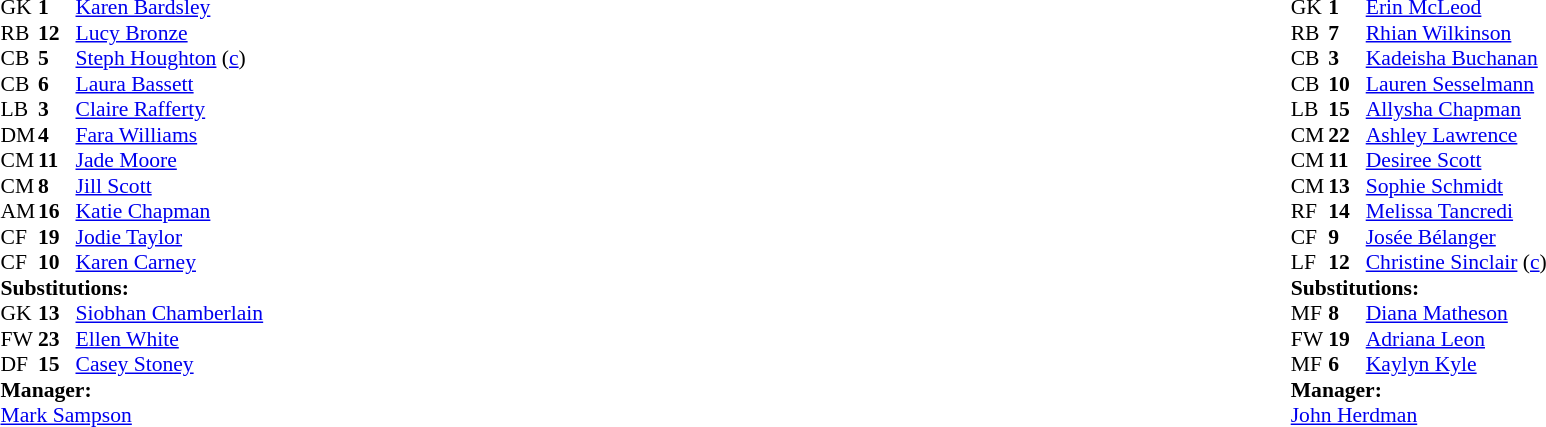<table width="100%">
<tr>
<td valign="top" width="50%"><br><table style="font-size: 90%" cellspacing="0" cellpadding="0">
<tr>
<th width="25"></th>
<th width="25"></th>
</tr>
<tr>
<td>GK</td>
<td><strong>1</strong></td>
<td><a href='#'>Karen Bardsley</a></td>
<td></td>
<td></td>
</tr>
<tr>
<td>RB</td>
<td><strong>12</strong></td>
<td><a href='#'>Lucy Bronze</a></td>
</tr>
<tr>
<td>CB</td>
<td><strong>5</strong></td>
<td><a href='#'>Steph Houghton</a> (<a href='#'>c</a>)</td>
</tr>
<tr>
<td>CB</td>
<td><strong>6</strong></td>
<td><a href='#'>Laura Bassett</a></td>
</tr>
<tr>
<td>LB</td>
<td><strong>3</strong></td>
<td><a href='#'>Claire Rafferty</a></td>
</tr>
<tr>
<td>DM</td>
<td><strong>4</strong></td>
<td><a href='#'>Fara Williams</a></td>
<td></td>
<td></td>
</tr>
<tr>
<td>CM</td>
<td><strong>11</strong></td>
<td><a href='#'>Jade Moore</a></td>
<td></td>
</tr>
<tr>
<td>CM</td>
<td><strong>8</strong></td>
<td><a href='#'>Jill Scott</a></td>
</tr>
<tr>
<td>AM</td>
<td><strong>16</strong></td>
<td><a href='#'>Katie Chapman</a></td>
</tr>
<tr>
<td>CF</td>
<td><strong>19</strong></td>
<td><a href='#'>Jodie Taylor</a></td>
</tr>
<tr>
<td>CF</td>
<td><strong>10</strong></td>
<td><a href='#'>Karen Carney</a></td>
<td></td>
<td></td>
</tr>
<tr>
<td colspan=3><strong>Substitutions:</strong></td>
</tr>
<tr>
<td>GK</td>
<td><strong>13</strong></td>
<td><a href='#'>Siobhan Chamberlain</a></td>
<td></td>
<td></td>
</tr>
<tr>
<td>FW</td>
<td><strong>23</strong></td>
<td><a href='#'>Ellen White</a></td>
<td></td>
<td></td>
</tr>
<tr>
<td>DF</td>
<td><strong>15</strong></td>
<td><a href='#'>Casey Stoney</a></td>
<td></td>
<td></td>
</tr>
<tr>
<td colspan=3><strong>Manager:</strong></td>
</tr>
<tr>
<td colspan=3>  <a href='#'>Mark Sampson</a></td>
</tr>
</table>
</td>
<td valign="top"></td>
<td valign="top" width="50%"><br><table style="font-size: 90%" cellspacing="0" cellpadding="0" align="center">
<tr>
<th width=25></th>
<th width=25></th>
</tr>
<tr>
<td>GK</td>
<td><strong>1</strong></td>
<td><a href='#'>Erin McLeod</a></td>
</tr>
<tr>
<td>RB</td>
<td><strong>7</strong></td>
<td><a href='#'>Rhian Wilkinson</a></td>
<td></td>
<td></td>
</tr>
<tr>
<td>CB</td>
<td><strong>3</strong></td>
<td><a href='#'>Kadeisha Buchanan</a></td>
</tr>
<tr>
<td>CB</td>
<td><strong>10</strong></td>
<td><a href='#'>Lauren Sesselmann</a></td>
<td></td>
</tr>
<tr>
<td>LB</td>
<td><strong>15</strong></td>
<td><a href='#'>Allysha Chapman</a></td>
</tr>
<tr>
<td>CM</td>
<td><strong>22</strong></td>
<td><a href='#'>Ashley Lawrence</a></td>
</tr>
<tr>
<td>CM</td>
<td><strong>11</strong></td>
<td><a href='#'>Desiree Scott</a></td>
<td></td>
<td></td>
</tr>
<tr>
<td>CM</td>
<td><strong>13</strong></td>
<td><a href='#'>Sophie Schmidt</a></td>
</tr>
<tr>
<td>RF</td>
<td><strong>14</strong></td>
<td><a href='#'>Melissa Tancredi</a></td>
<td></td>
<td></td>
</tr>
<tr>
<td>CF</td>
<td><strong>9</strong></td>
<td><a href='#'>Josée Bélanger</a></td>
</tr>
<tr>
<td>LF</td>
<td><strong>12</strong></td>
<td><a href='#'>Christine Sinclair</a> (<a href='#'>c</a>)</td>
</tr>
<tr>
<td colspan=3><strong>Substitutions:</strong></td>
</tr>
<tr>
<td>MF</td>
<td><strong>8</strong></td>
<td><a href='#'>Diana Matheson</a></td>
<td></td>
<td></td>
</tr>
<tr>
<td>FW</td>
<td><strong>19</strong></td>
<td><a href='#'>Adriana Leon</a></td>
<td></td>
<td></td>
</tr>
<tr>
<td>MF</td>
<td><strong>6</strong></td>
<td><a href='#'>Kaylyn Kyle</a></td>
<td></td>
<td></td>
</tr>
<tr>
<td colspan=3><strong>Manager:</strong></td>
</tr>
<tr>
<td colspan=3> <a href='#'>John Herdman</a></td>
</tr>
</table>
</td>
</tr>
</table>
